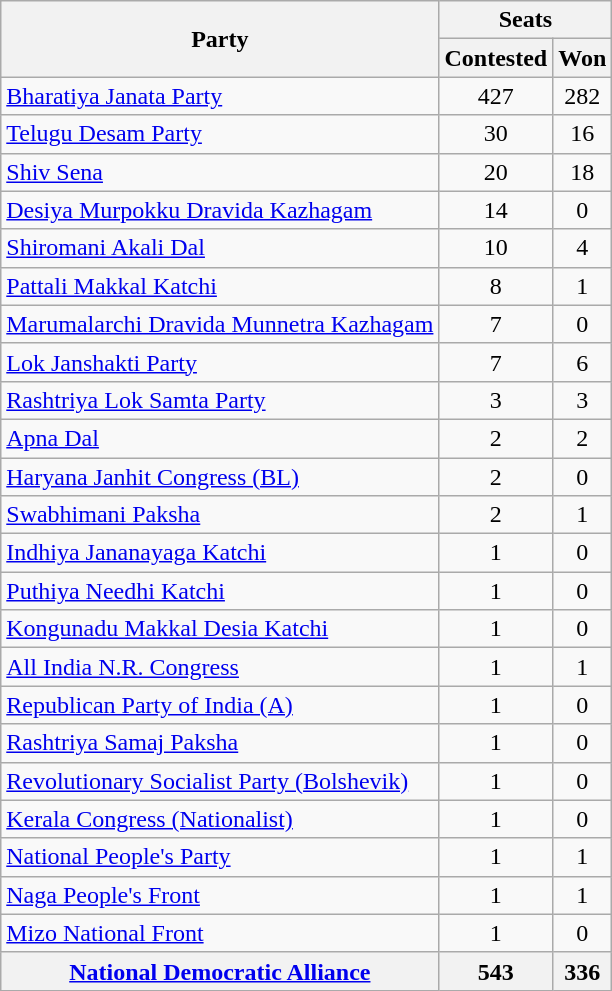<table class="wikitable floatright sortable">
<tr>
<th Rowspan=2>Party</th>
<th Colspan=2>Seats</th>
</tr>
<tr>
<th>Contested</th>
<th>Won</th>
</tr>
<tr>
<td><a href='#'>Bharatiya Janata Party</a></td>
<td align=center>427</td>
<td align=center>282</td>
</tr>
<tr>
<td><a href='#'>Telugu Desam Party</a></td>
<td align=center>30</td>
<td align=center>16</td>
</tr>
<tr>
<td><a href='#'>Shiv Sena</a></td>
<td align=center>20</td>
<td align=center>18</td>
</tr>
<tr>
<td><a href='#'>Desiya Murpokku Dravida Kazhagam</a></td>
<td align=center>14</td>
<td align=center>0</td>
</tr>
<tr>
<td><a href='#'>Shiromani Akali Dal</a></td>
<td align=center>10</td>
<td align=center>4</td>
</tr>
<tr>
<td><a href='#'>Pattali Makkal Katchi</a></td>
<td align=center>8</td>
<td align=center>1</td>
</tr>
<tr>
<td><a href='#'>Marumalarchi Dravida Munnetra Kazhagam</a></td>
<td align=center>7</td>
<td align=center>0</td>
</tr>
<tr>
<td><a href='#'>Lok Janshakti Party</a></td>
<td align=center>7</td>
<td align=center>6</td>
</tr>
<tr>
<td><a href='#'>Rashtriya Lok Samta Party</a></td>
<td align=center>3</td>
<td align=center>3</td>
</tr>
<tr>
<td><a href='#'>Apna Dal</a></td>
<td align=center>2</td>
<td align=center>2</td>
</tr>
<tr>
<td><a href='#'>Haryana Janhit Congress (BL)</a></td>
<td align=center>2</td>
<td align=center>0</td>
</tr>
<tr>
<td><a href='#'>Swabhimani Paksha</a></td>
<td align=center>2</td>
<td align=center>1</td>
</tr>
<tr>
<td><a href='#'>Indhiya Jananayaga Katchi</a></td>
<td align=center>1</td>
<td align=center>0</td>
</tr>
<tr>
<td><a href='#'>Puthiya Needhi Katchi</a></td>
<td align=center>1</td>
<td align=center>0</td>
</tr>
<tr>
<td><a href='#'>Kongunadu Makkal Desia Katchi</a></td>
<td align=center>1</td>
<td align=center>0</td>
</tr>
<tr>
<td><a href='#'>All India N.R. Congress</a></td>
<td align=center>1</td>
<td align=center>1</td>
</tr>
<tr>
<td><a href='#'>Republican Party of India (A)</a></td>
<td align=center>1</td>
<td align=center>0</td>
</tr>
<tr>
<td><a href='#'>Rashtriya Samaj Paksha</a></td>
<td align=center>1</td>
<td align=center>0</td>
</tr>
<tr>
<td><a href='#'>Revolutionary Socialist Party (Bolshevik)</a></td>
<td align=center>1</td>
<td align=center>0</td>
</tr>
<tr>
<td><a href='#'>Kerala Congress (Nationalist)</a></td>
<td align=center>1</td>
<td align=center>0</td>
</tr>
<tr>
<td><a href='#'>National People's Party</a></td>
<td align=center>1</td>
<td align=center>1</td>
</tr>
<tr>
<td><a href='#'>Naga People's Front</a></td>
<td align=center>1</td>
<td align=center>1</td>
</tr>
<tr>
<td><a href='#'>Mizo National Front</a></td>
<td align=center>1</td>
<td align=center>0</td>
</tr>
<tr>
<th><a href='#'>National Democratic Alliance</a></th>
<th>543</th>
<th>336</th>
</tr>
</table>
